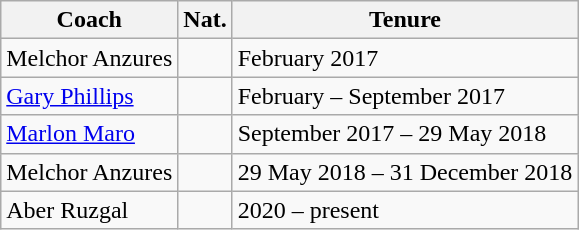<table class="wikitable">
<tr>
<th>Coach</th>
<th>Nat.</th>
<th>Tenure</th>
</tr>
<tr>
<td>Melchor Anzures</td>
<td></td>
<td>February 2017</td>
</tr>
<tr>
<td><a href='#'>Gary Phillips</a></td>
<td></td>
<td>February – September 2017</td>
</tr>
<tr>
<td><a href='#'>Marlon Maro</a></td>
<td></td>
<td>September 2017 – 29 May 2018</td>
</tr>
<tr>
<td>Melchor Anzures</td>
<td></td>
<td>29 May 2018 – 31 December 2018</td>
</tr>
<tr>
<td>Aber Ruzgal</td>
<td></td>
<td>2020 – present</td>
</tr>
</table>
